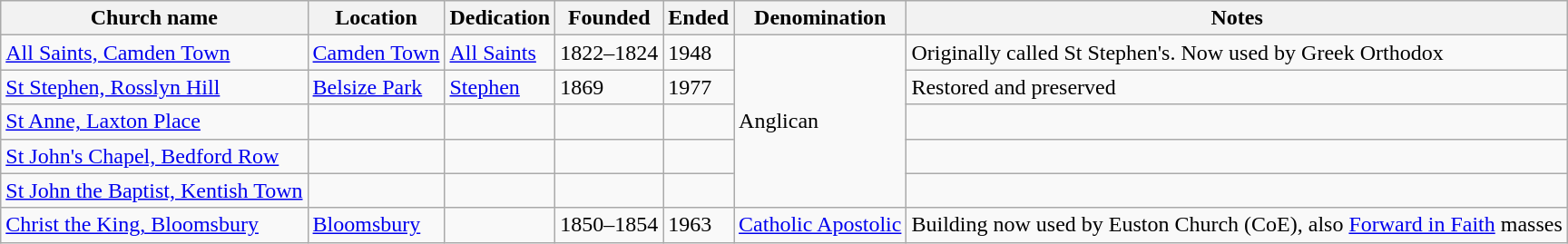<table class="wikitable sortable">
<tr>
<th>Church name</th>
<th>Location</th>
<th>Dedication</th>
<th>Founded</th>
<th>Ended</th>
<th>Denomination</th>
<th>Notes</th>
</tr>
<tr>
<td><a href='#'>All Saints, Camden Town</a></td>
<td><a href='#'>Camden Town</a></td>
<td><a href='#'>All Saints</a></td>
<td>1822–1824</td>
<td>1948</td>
<td rowspan="5">Anglican</td>
<td>Originally called St Stephen's. Now used by Greek Orthodox</td>
</tr>
<tr>
<td><a href='#'>St Stephen, Rosslyn Hill</a></td>
<td><a href='#'>Belsize Park</a></td>
<td><a href='#'>Stephen</a></td>
<td>1869</td>
<td>1977</td>
<td>Restored and preserved</td>
</tr>
<tr>
<td><a href='#'>St Anne, Laxton Place</a></td>
<td></td>
<td></td>
<td></td>
<td></td>
<td></td>
</tr>
<tr>
<td><a href='#'>St John's Chapel, Bedford Row</a></td>
<td></td>
<td></td>
<td></td>
<td></td>
<td></td>
</tr>
<tr>
<td><a href='#'>St John the Baptist, Kentish Town</a></td>
<td></td>
<td></td>
<td></td>
<td></td>
<td></td>
</tr>
<tr>
<td><a href='#'>Christ the King, Bloomsbury</a></td>
<td><a href='#'>Bloomsbury</a></td>
<td></td>
<td>1850–1854</td>
<td>1963</td>
<td><a href='#'>Catholic Apostolic</a></td>
<td>Building now used by Euston Church (CoE), also <a href='#'>Forward in Faith</a> masses</td>
</tr>
</table>
